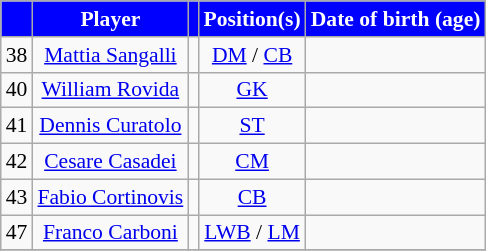<table class="wikitable" style="font-size:90%; text-align:center">
<tr>
<th style="background:#0000FF; color:white; text-align:center;"></th>
<th style="background:#0000FF; color:white; text-align:center;">Player</th>
<th style="background:#0000FF; color:white; text-align:center;"></th>
<th style="background:#0000FF; color:white; text-align:center;">Position(s)</th>
<th style="background:#0000FF; color:white; text-align:center;">Date of birth (age)</th>
</tr>
<tr>
<td>38</td>
<td><a href='#'>Mattia Sangalli</a></td>
<td></td>
<td><a href='#'>DM</a> / <a href='#'>CB</a></td>
<td></td>
</tr>
<tr>
<td>40</td>
<td><a href='#'>William Rovida</a></td>
<td></td>
<td><a href='#'>GK</a></td>
<td></td>
</tr>
<tr>
<td>41</td>
<td><a href='#'>Dennis Curatolo</a></td>
<td></td>
<td><a href='#'>ST</a></td>
<td></td>
</tr>
<tr>
<td>42</td>
<td><a href='#'>Cesare Casadei</a></td>
<td></td>
<td><a href='#'>CM</a></td>
<td></td>
</tr>
<tr>
<td>43</td>
<td><a href='#'>Fabio Cortinovis</a></td>
<td></td>
<td><a href='#'>CB</a></td>
<td></td>
</tr>
<tr>
<td>47</td>
<td><a href='#'>Franco Carboni</a></td>
<td></td>
<td><a href='#'>LWB</a> / <a href='#'>LM</a></td>
<td></td>
</tr>
<tr>
</tr>
</table>
